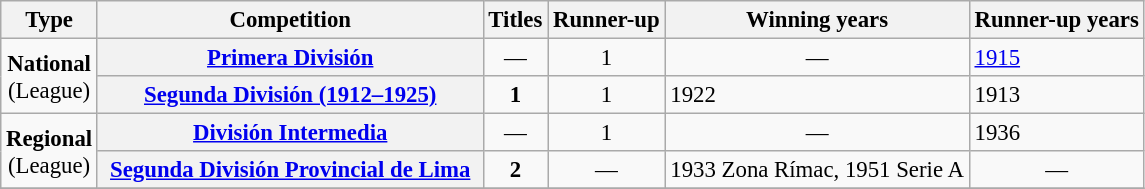<table class="wikitable plainrowheaders" style="font-size:95%; text-align:center;">
<tr>
<th>Type</th>
<th width=250px>Competition</th>
<th>Titles</th>
<th>Runner-up</th>
<th>Winning years</th>
<th>Runner-up years</th>
</tr>
<tr>
<td rowspan=2><strong>National</strong><br>(League)</td>
<th scope=col><a href='#'>Primera División</a></th>
<td style="text-align:center;">—</td>
<td>1</td>
<td style="text-align:center;">—</td>
<td align="left"><a href='#'>1915</a></td>
</tr>
<tr>
<th scope=col><a href='#'>Segunda División (1912–1925)</a></th>
<td><strong>1</strong></td>
<td>1</td>
<td align="left">1922</td>
<td align="left">1913</td>
</tr>
<tr>
<td rowspan=2><strong>Regional</strong><br>(League)</td>
<th scope=col><a href='#'>División Intermedia</a></th>
<td style="text-align:center;">—</td>
<td>1</td>
<td style="text-align:center;">—</td>
<td align="left">1936</td>
</tr>
<tr>
<th scope=col><a href='#'>Segunda División Provincial de Lima</a></th>
<td><strong>2</strong></td>
<td style="text-align:center;">—</td>
<td align="left">1933 Zona Rímac, 1951 Serie A</td>
<td style="text-align:center;">—</td>
</tr>
<tr>
</tr>
</table>
